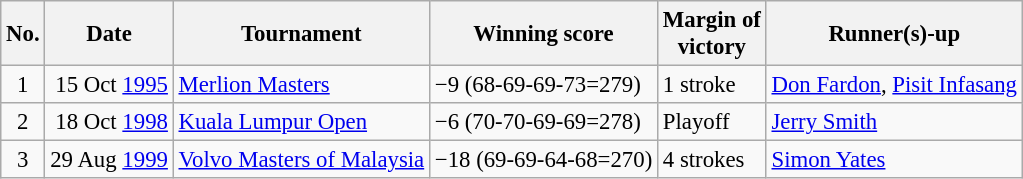<table class="wikitable" style="font-size:95%;">
<tr>
<th>No.</th>
<th>Date</th>
<th>Tournament</th>
<th>Winning score</th>
<th>Margin of<br>victory</th>
<th>Runner(s)-up</th>
</tr>
<tr>
<td align=center>1</td>
<td align=right>15 Oct <a href='#'>1995</a></td>
<td><a href='#'>Merlion Masters</a></td>
<td>−9 (68-69-69-73=279)</td>
<td>1 stroke</td>
<td> <a href='#'>Don Fardon</a>,  <a href='#'>Pisit Infasang</a></td>
</tr>
<tr>
<td align=center>2</td>
<td align=right>18 Oct <a href='#'>1998</a></td>
<td><a href='#'>Kuala Lumpur Open</a></td>
<td>−6 (70-70-69-69=278)</td>
<td>Playoff</td>
<td> <a href='#'>Jerry Smith</a></td>
</tr>
<tr>
<td align=center>3</td>
<td align=right>29 Aug <a href='#'>1999</a></td>
<td><a href='#'>Volvo Masters of Malaysia</a></td>
<td>−18 (69-69-64-68=270)</td>
<td>4 strokes</td>
<td> <a href='#'>Simon Yates</a></td>
</tr>
</table>
